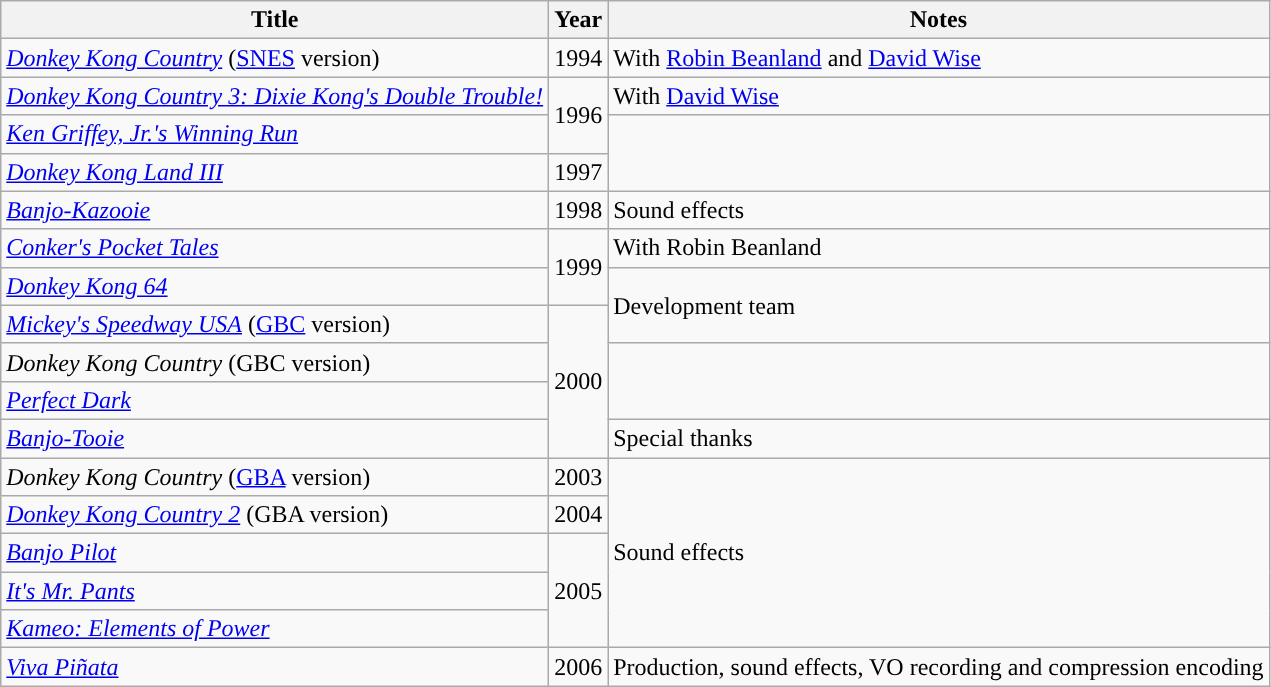<table class="wikitable sortable">
<tr>
<th>Title</th>
<th>Year</th>
<th>Notes</th>
</tr>
<tr>
<td><em><a href='#'>Donkey Kong Country</a></em> (<a href='#'>SNES</a> version)</td>
<td>1994</td>
<td>With <a href='#'>Robin Beanland</a> and <a href='#'>David Wise</a></td>
</tr>
<tr>
<td><em><a href='#'>Donkey Kong Country 3: Dixie Kong's Double Trouble!</a></em></td>
<td rowspan="2">1996</td>
<td>With <a href='#'>David Wise</a></td>
</tr>
<tr>
<td><em><a href='#'>Ken Griffey, Jr.'s Winning Run</a></em></td>
<td rowspan="2"></td>
</tr>
<tr>
<td><em><a href='#'>Donkey Kong Land III</a></em></td>
<td>1997</td>
</tr>
<tr>
<td><em><a href='#'>Banjo-Kazooie</a></em></td>
<td>1998</td>
<td>Sound effects</td>
</tr>
<tr>
<td><em><a href='#'>Conker's Pocket Tales</a></em></td>
<td rowspan="2">1999</td>
<td>With Robin Beanland</td>
</tr>
<tr>
<td><em><a href='#'>Donkey Kong 64</a></em></td>
<td rowspan="2">Development team</td>
</tr>
<tr>
<td><em><a href='#'>Mickey's Speedway USA</a></em> (<a href='#'>GBC</a> version)</td>
<td rowspan="4">2000</td>
</tr>
<tr>
<td><em>Donkey Kong Country</em> (GBC version)</td>
<td rowspan="2"></td>
</tr>
<tr>
<td><em><a href='#'>Perfect Dark</a></em></td>
</tr>
<tr>
<td><em><a href='#'>Banjo-Tooie</a></em></td>
<td>Special thanks</td>
</tr>
<tr>
<td><em>Donkey Kong Country</em> (<a href='#'>GBA</a> version)</td>
<td>2003</td>
<td rowspan="5">Sound effects</td>
</tr>
<tr>
<td><em><a href='#'>Donkey Kong Country 2</a></em> (GBA version)</td>
<td>2004</td>
</tr>
<tr>
<td><em><a href='#'>Banjo Pilot</a></em></td>
<td rowspan="3">2005</td>
</tr>
<tr>
<td><em><a href='#'>It's Mr. Pants</a></em></td>
</tr>
<tr>
<td><em><a href='#'>Kameo: Elements of Power</a></em></td>
</tr>
<tr>
<td><em><a href='#'>Viva Piñata</a></em></td>
<td>2006</td>
<td>Production, sound effects, VO recording and compression encoding</td>
</tr>
</table>
